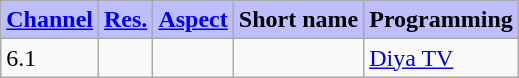<table class="wikitable">
<tr>
<th style="background-color: #bdbdff" scope = "col"><a href='#'>Channel</a></th>
<th style="background-color: #bdbdff" scope = "col"><a href='#'>Res.</a></th>
<th style="background-color: #bdbdff" scope = "col"><a href='#'>Aspect</a></th>
<th style="background-color: #bdbdff" scope = "col">Short name</th>
<th style="background-color: #bdbdff" scope = "col">Programming</th>
</tr>
<tr>
<td scope = "row">6.1</td>
<td></td>
<td></td>
<td></td>
<td><a href='#'>Diya TV</a></td>
</tr>
</table>
